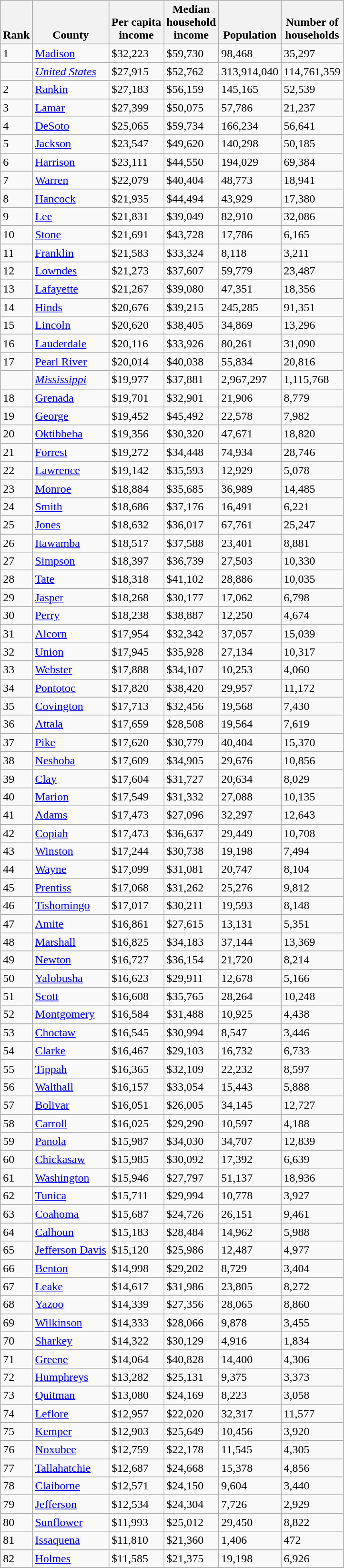<table class="wikitable sortable">
<tr valign=bottom>
<th>Rank</th>
<th>County</th>
<th>Per capita<br>income</th>
<th>Median<br>household<br>income</th>
<th>Population</th>
<th>Number of<br>households</th>
</tr>
<tr>
<td>1</td>
<td><a href='#'>Madison</a></td>
<td>$32,223</td>
<td>$59,730</td>
<td>98,468</td>
<td>35,297</td>
</tr>
<tr>
<td></td>
<td><em><a href='#'>United States</a></em></td>
<td>$27,915</td>
<td>$52,762</td>
<td>313,914,040</td>
<td>114,761,359</td>
</tr>
<tr>
<td>2</td>
<td><a href='#'>Rankin</a></td>
<td>$27,183</td>
<td>$56,159</td>
<td>145,165</td>
<td>52,539</td>
</tr>
<tr>
<td>3</td>
<td><a href='#'>Lamar</a></td>
<td>$27,399</td>
<td>$50,075</td>
<td>57,786</td>
<td>21,237</td>
</tr>
<tr>
<td>4</td>
<td><a href='#'>DeSoto</a></td>
<td>$25,065</td>
<td>$59,734</td>
<td>166,234</td>
<td>56,641</td>
</tr>
<tr>
<td>5</td>
<td><a href='#'>Jackson</a></td>
<td>$23,547</td>
<td>$49,620</td>
<td>140,298</td>
<td>50,185</td>
</tr>
<tr>
<td>6</td>
<td><a href='#'>Harrison</a></td>
<td>$23,111</td>
<td>$44,550</td>
<td>194,029</td>
<td>69,384</td>
</tr>
<tr>
<td>7</td>
<td><a href='#'>Warren</a></td>
<td>$22,079</td>
<td>$40,404</td>
<td>48,773</td>
<td>18,941</td>
</tr>
<tr>
<td>8</td>
<td><a href='#'>Hancock</a></td>
<td>$21,935</td>
<td>$44,494</td>
<td>43,929</td>
<td>17,380</td>
</tr>
<tr>
<td>9</td>
<td><a href='#'>Lee</a></td>
<td>$21,831</td>
<td>$39,049</td>
<td>82,910</td>
<td>32,086</td>
</tr>
<tr>
<td>10</td>
<td><a href='#'>Stone</a></td>
<td>$21,691</td>
<td>$43,728</td>
<td>17,786</td>
<td>6,165</td>
</tr>
<tr>
<td>11</td>
<td><a href='#'>Franklin</a></td>
<td>$21,583</td>
<td>$33,324</td>
<td>8,118</td>
<td>3,211</td>
</tr>
<tr>
<td>12</td>
<td><a href='#'>Lowndes</a></td>
<td>$21,273</td>
<td>$37,607</td>
<td>59,779</td>
<td>23,487</td>
</tr>
<tr>
<td>13</td>
<td><a href='#'>Lafayette</a></td>
<td>$21,267</td>
<td>$39,080</td>
<td>47,351</td>
<td>18,356</td>
</tr>
<tr>
<td>14</td>
<td><a href='#'>Hinds</a></td>
<td>$20,676</td>
<td>$39,215</td>
<td>245,285</td>
<td>91,351</td>
</tr>
<tr>
<td>15</td>
<td><a href='#'>Lincoln</a></td>
<td>$20,620</td>
<td>$38,405</td>
<td>34,869</td>
<td>13,296</td>
</tr>
<tr>
<td>16</td>
<td><a href='#'>Lauderdale</a></td>
<td>$20,116</td>
<td>$33,926</td>
<td>80,261</td>
<td>31,090</td>
</tr>
<tr>
<td>17</td>
<td><a href='#'>Pearl River</a></td>
<td>$20,014</td>
<td>$40,038</td>
<td>55,834</td>
<td>20,816</td>
</tr>
<tr>
<td></td>
<td><em><a href='#'>Mississippi</a></em></td>
<td>$19,977</td>
<td>$37,881</td>
<td>2,967,297</td>
<td>1,115,768</td>
</tr>
<tr>
<td>18</td>
<td><a href='#'>Grenada</a></td>
<td>$19,701</td>
<td>$32,901</td>
<td>21,906</td>
<td>8,779</td>
</tr>
<tr>
<td>19</td>
<td><a href='#'>George</a></td>
<td>$19,452</td>
<td>$45,492</td>
<td>22,578</td>
<td>7,982</td>
</tr>
<tr>
<td>20</td>
<td><a href='#'>Oktibbeha</a></td>
<td>$19,356</td>
<td>$30,320</td>
<td>47,671</td>
<td>18,820</td>
</tr>
<tr>
<td>21</td>
<td><a href='#'>Forrest</a></td>
<td>$19,272</td>
<td>$34,448</td>
<td>74,934</td>
<td>28,746</td>
</tr>
<tr>
<td>22</td>
<td><a href='#'>Lawrence</a></td>
<td>$19,142</td>
<td>$35,593</td>
<td>12,929</td>
<td>5,078</td>
</tr>
<tr>
<td>23</td>
<td><a href='#'>Monroe</a></td>
<td>$18,884</td>
<td>$35,685</td>
<td>36,989</td>
<td>14,485</td>
</tr>
<tr>
<td>24</td>
<td><a href='#'>Smith</a></td>
<td>$18,686</td>
<td>$37,176</td>
<td>16,491</td>
<td>6,221</td>
</tr>
<tr>
<td>25</td>
<td><a href='#'>Jones</a></td>
<td>$18,632</td>
<td>$36,017</td>
<td>67,761</td>
<td>25,247</td>
</tr>
<tr>
<td>26</td>
<td><a href='#'>Itawamba</a></td>
<td>$18,517</td>
<td>$37,588</td>
<td>23,401</td>
<td>8,881</td>
</tr>
<tr>
<td>27</td>
<td><a href='#'>Simpson</a></td>
<td>$18,397</td>
<td>$36,739</td>
<td>27,503</td>
<td>10,330</td>
</tr>
<tr>
<td>28</td>
<td><a href='#'>Tate</a></td>
<td>$18,318</td>
<td>$41,102</td>
<td>28,886</td>
<td>10,035</td>
</tr>
<tr>
<td>29</td>
<td><a href='#'>Jasper</a></td>
<td>$18,268</td>
<td>$30,177</td>
<td>17,062</td>
<td>6,798</td>
</tr>
<tr>
<td>30</td>
<td><a href='#'>Perry</a></td>
<td>$18,238</td>
<td>$38,887</td>
<td>12,250</td>
<td>4,674</td>
</tr>
<tr>
<td>31</td>
<td><a href='#'>Alcorn</a></td>
<td>$17,954</td>
<td>$32,342</td>
<td>37,057</td>
<td>15,039</td>
</tr>
<tr>
<td>32</td>
<td><a href='#'>Union</a></td>
<td>$17,945</td>
<td>$35,928</td>
<td>27,134</td>
<td>10,317</td>
</tr>
<tr>
<td>33</td>
<td><a href='#'>Webster</a></td>
<td>$17,888</td>
<td>$34,107</td>
<td>10,253</td>
<td>4,060</td>
</tr>
<tr>
<td>34</td>
<td><a href='#'>Pontotoc</a></td>
<td>$17,820</td>
<td>$38,420</td>
<td>29,957</td>
<td>11,172</td>
</tr>
<tr>
<td>35</td>
<td><a href='#'>Covington</a></td>
<td>$17,713</td>
<td>$32,456</td>
<td>19,568</td>
<td>7,430</td>
</tr>
<tr>
<td>36</td>
<td><a href='#'>Attala</a></td>
<td>$17,659</td>
<td>$28,508</td>
<td>19,564</td>
<td>7,619</td>
</tr>
<tr>
<td>37</td>
<td><a href='#'>Pike</a></td>
<td>$17,620</td>
<td>$30,779</td>
<td>40,404</td>
<td>15,370</td>
</tr>
<tr>
<td>38</td>
<td><a href='#'>Neshoba</a></td>
<td>$17,609</td>
<td>$34,905</td>
<td>29,676</td>
<td>10,856</td>
</tr>
<tr>
<td>39</td>
<td><a href='#'>Clay</a></td>
<td>$17,604</td>
<td>$31,727</td>
<td>20,634</td>
<td>8,029</td>
</tr>
<tr>
<td>40</td>
<td><a href='#'>Marion</a></td>
<td>$17,549</td>
<td>$31,332</td>
<td>27,088</td>
<td>10,135</td>
</tr>
<tr>
<td>41</td>
<td><a href='#'>Adams</a></td>
<td>$17,473</td>
<td>$27,096</td>
<td>32,297</td>
<td>12,643</td>
</tr>
<tr>
<td>42</td>
<td><a href='#'>Copiah</a></td>
<td>$17,473</td>
<td>$36,637</td>
<td>29,449</td>
<td>10,708</td>
</tr>
<tr>
<td>43</td>
<td><a href='#'>Winston</a></td>
<td>$17,244</td>
<td>$30,738</td>
<td>19,198</td>
<td>7,494</td>
</tr>
<tr>
<td>44</td>
<td><a href='#'>Wayne</a></td>
<td>$17,099</td>
<td>$31,081</td>
<td>20,747</td>
<td>8,104</td>
</tr>
<tr>
<td>45</td>
<td><a href='#'>Prentiss</a></td>
<td>$17,068</td>
<td>$31,262</td>
<td>25,276</td>
<td>9,812</td>
</tr>
<tr>
<td>46</td>
<td><a href='#'>Tishomingo</a></td>
<td>$17,017</td>
<td>$30,211</td>
<td>19,593</td>
<td>8,148</td>
</tr>
<tr>
<td>47</td>
<td><a href='#'>Amite</a></td>
<td>$16,861</td>
<td>$27,615</td>
<td>13,131</td>
<td>5,351</td>
</tr>
<tr>
<td>48</td>
<td><a href='#'>Marshall</a></td>
<td>$16,825</td>
<td>$34,183</td>
<td>37,144</td>
<td>13,369</td>
</tr>
<tr>
<td>49</td>
<td><a href='#'>Newton</a></td>
<td>$16,727</td>
<td>$36,154</td>
<td>21,720</td>
<td>8,214</td>
</tr>
<tr>
<td>50</td>
<td><a href='#'>Yalobusha</a></td>
<td>$16,623</td>
<td>$29,911</td>
<td>12,678</td>
<td>5,166</td>
</tr>
<tr>
<td>51</td>
<td><a href='#'>Scott</a></td>
<td>$16,608</td>
<td>$35,765</td>
<td>28,264</td>
<td>10,248</td>
</tr>
<tr>
<td>52</td>
<td><a href='#'>Montgomery</a></td>
<td>$16,584</td>
<td>$31,488</td>
<td>10,925</td>
<td>4,438</td>
</tr>
<tr>
<td>53</td>
<td><a href='#'>Choctaw</a></td>
<td>$16,545</td>
<td>$30,994</td>
<td>8,547</td>
<td>3,446</td>
</tr>
<tr>
<td>54</td>
<td><a href='#'>Clarke</a></td>
<td>$16,467</td>
<td>$29,103</td>
<td>16,732</td>
<td>6,733</td>
</tr>
<tr>
<td>55</td>
<td><a href='#'>Tippah</a></td>
<td>$16,365</td>
<td>$32,109</td>
<td>22,232</td>
<td>8,597</td>
</tr>
<tr>
<td>56</td>
<td><a href='#'>Walthall</a></td>
<td>$16,157</td>
<td>$33,054</td>
<td>15,443</td>
<td>5,888</td>
</tr>
<tr>
<td>57</td>
<td><a href='#'>Bolivar</a></td>
<td>$16,051</td>
<td>$26,005</td>
<td>34,145</td>
<td>12,727</td>
</tr>
<tr>
<td>58</td>
<td><a href='#'>Carroll</a></td>
<td>$16,025</td>
<td>$29,290</td>
<td>10,597</td>
<td>4,188</td>
</tr>
<tr>
<td>59</td>
<td><a href='#'>Panola</a></td>
<td>$15,987</td>
<td>$34,030</td>
<td>34,707</td>
<td>12,839</td>
</tr>
<tr>
<td>60</td>
<td><a href='#'>Chickasaw</a></td>
<td>$15,985</td>
<td>$30,092</td>
<td>17,392</td>
<td>6,639</td>
</tr>
<tr>
<td>61</td>
<td><a href='#'>Washington</a></td>
<td>$15,946</td>
<td>$27,797</td>
<td>51,137</td>
<td>18,936</td>
</tr>
<tr>
<td>62</td>
<td><a href='#'>Tunica</a></td>
<td>$15,711</td>
<td>$29,994</td>
<td>10,778</td>
<td>3,927</td>
</tr>
<tr>
<td>63</td>
<td><a href='#'>Coahoma</a></td>
<td>$15,687</td>
<td>$24,726</td>
<td>26,151</td>
<td>9,461</td>
</tr>
<tr>
<td>64</td>
<td><a href='#'>Calhoun</a></td>
<td>$15,183</td>
<td>$28,484</td>
<td>14,962</td>
<td>5,988</td>
</tr>
<tr>
<td>65</td>
<td><a href='#'>Jefferson Davis</a></td>
<td>$15,120</td>
<td>$25,986</td>
<td>12,487</td>
<td>4,977</td>
</tr>
<tr>
<td>66</td>
<td><a href='#'>Benton</a></td>
<td>$14,998</td>
<td>$29,202</td>
<td>8,729</td>
<td>3,404</td>
</tr>
<tr>
<td>67</td>
<td><a href='#'>Leake</a></td>
<td>$14,617</td>
<td>$31,986</td>
<td>23,805</td>
<td>8,272</td>
</tr>
<tr>
<td>68</td>
<td><a href='#'>Yazoo</a></td>
<td>$14,339</td>
<td>$27,356</td>
<td>28,065</td>
<td>8,860</td>
</tr>
<tr>
<td>69</td>
<td><a href='#'>Wilkinson</a></td>
<td>$14,333</td>
<td>$28,066</td>
<td>9,878</td>
<td>3,455</td>
</tr>
<tr>
<td>70</td>
<td><a href='#'>Sharkey</a></td>
<td>$14,322</td>
<td>$30,129</td>
<td>4,916</td>
<td>1,834</td>
</tr>
<tr>
<td>71</td>
<td><a href='#'>Greene</a></td>
<td>$14,064</td>
<td>$40,828</td>
<td>14,400</td>
<td>4,306</td>
</tr>
<tr>
<td>72</td>
<td><a href='#'>Humphreys</a></td>
<td>$13,282</td>
<td>$25,131</td>
<td>9,375</td>
<td>3,373</td>
</tr>
<tr>
<td>73</td>
<td><a href='#'>Quitman</a></td>
<td>$13,080</td>
<td>$24,169</td>
<td>8,223</td>
<td>3,058</td>
</tr>
<tr>
<td>74</td>
<td><a href='#'>Leflore</a></td>
<td>$12,957</td>
<td>$22,020</td>
<td>32,317</td>
<td>11,577</td>
</tr>
<tr>
<td>75</td>
<td><a href='#'>Kemper</a></td>
<td>$12,903</td>
<td>$25,649</td>
<td>10,456</td>
<td>3,920</td>
</tr>
<tr>
<td>76</td>
<td><a href='#'>Noxubee</a></td>
<td>$12,759</td>
<td>$22,178</td>
<td>11,545</td>
<td>4,305</td>
</tr>
<tr>
<td>77</td>
<td><a href='#'>Tallahatchie</a></td>
<td>$12,687</td>
<td>$24,668</td>
<td>15,378</td>
<td>4,856</td>
</tr>
<tr>
<td>78</td>
<td><a href='#'>Claiborne</a></td>
<td>$12,571</td>
<td>$24,150</td>
<td>9,604</td>
<td>3,440</td>
</tr>
<tr>
<td>79</td>
<td><a href='#'>Jefferson</a></td>
<td>$12,534</td>
<td>$24,304</td>
<td>7,726</td>
<td>2,929</td>
</tr>
<tr>
<td>80</td>
<td><a href='#'>Sunflower</a></td>
<td>$11,993</td>
<td>$25,012</td>
<td>29,450</td>
<td>8,822</td>
</tr>
<tr>
<td>81</td>
<td><a href='#'>Issaquena</a></td>
<td>$11,810</td>
<td>$21,360</td>
<td>1,406</td>
<td>472</td>
</tr>
<tr>
<td>82</td>
<td><a href='#'>Holmes</a></td>
<td>$11,585</td>
<td>$21,375</td>
<td>19,198</td>
<td>6,926</td>
</tr>
<tr>
</tr>
</table>
